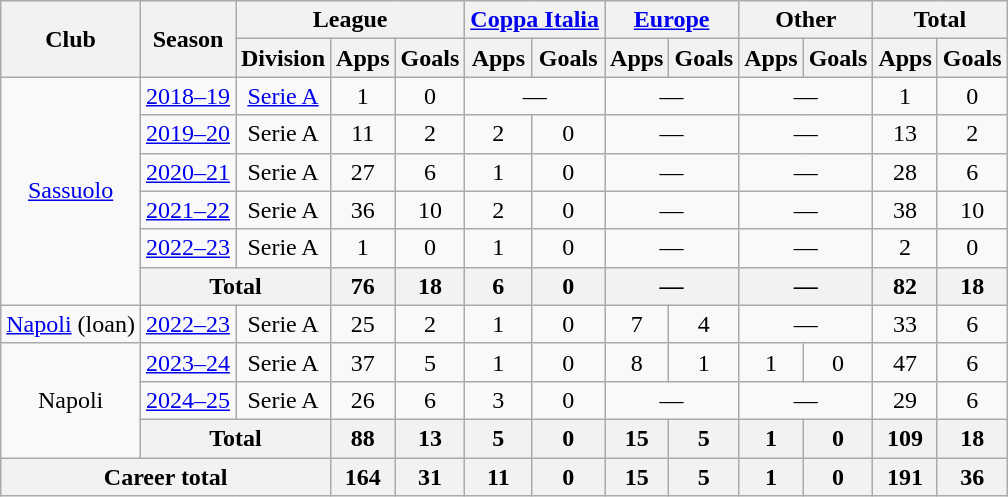<table class=wikitable style=text-align:center>
<tr>
<th rowspan=2>Club</th>
<th rowspan=2>Season</th>
<th colspan=3>League</th>
<th colspan=2><a href='#'>Coppa Italia</a></th>
<th colspan=2><a href='#'>Europe</a></th>
<th colspan=2>Other</th>
<th colspan=2>Total</th>
</tr>
<tr>
<th>Division</th>
<th>Apps</th>
<th>Goals</th>
<th>Apps</th>
<th>Goals</th>
<th>Apps</th>
<th>Goals</th>
<th>Apps</th>
<th>Goals</th>
<th>Apps</th>
<th>Goals</th>
</tr>
<tr>
<td rowspan="6"><a href='#'>Sassuolo</a></td>
<td><a href='#'>2018–19</a></td>
<td><a href='#'>Serie A</a></td>
<td>1</td>
<td>0</td>
<td colspan="2">—</td>
<td colspan="2">—</td>
<td colspan="2">—</td>
<td>1</td>
<td>0</td>
</tr>
<tr>
<td><a href='#'>2019–20</a></td>
<td>Serie A</td>
<td>11</td>
<td>2</td>
<td>2</td>
<td>0</td>
<td colspan="2">—</td>
<td colspan="2">—</td>
<td>13</td>
<td>2</td>
</tr>
<tr>
<td><a href='#'>2020–21</a></td>
<td>Serie A</td>
<td>27</td>
<td>6</td>
<td>1</td>
<td>0</td>
<td colspan="2">—</td>
<td colspan="2">—</td>
<td>28</td>
<td>6</td>
</tr>
<tr>
<td><a href='#'>2021–22</a></td>
<td>Serie A</td>
<td>36</td>
<td>10</td>
<td>2</td>
<td>0</td>
<td colspan="2">—</td>
<td colspan="2">—</td>
<td>38</td>
<td>10</td>
</tr>
<tr>
<td><a href='#'>2022–23</a></td>
<td>Serie A</td>
<td>1</td>
<td>0</td>
<td>1</td>
<td>0</td>
<td colspan="2">—</td>
<td colspan="2">—</td>
<td>2</td>
<td>0</td>
</tr>
<tr>
<th colspan="2">Total</th>
<th>76</th>
<th>18</th>
<th>6</th>
<th>0</th>
<th colspan="2">—</th>
<th colspan="2">—</th>
<th>82</th>
<th>18</th>
</tr>
<tr>
<td><a href='#'>Napoli</a> (loan)</td>
<td><a href='#'>2022–23</a></td>
<td>Serie A</td>
<td>25</td>
<td>2</td>
<td>1</td>
<td>0</td>
<td>7</td>
<td>4</td>
<td colspan="2">—</td>
<td>33</td>
<td>6</td>
</tr>
<tr>
<td rowspan="3">Napoli</td>
<td><a href='#'>2023–24</a></td>
<td>Serie A</td>
<td>37</td>
<td>5</td>
<td>1</td>
<td>0</td>
<td>8</td>
<td>1</td>
<td>1</td>
<td>0</td>
<td>47</td>
<td>6</td>
</tr>
<tr>
<td><a href='#'>2024–25</a></td>
<td>Serie A</td>
<td>26</td>
<td>6</td>
<td>3</td>
<td>0</td>
<td colspan="2">—</td>
<td colspan="2">—</td>
<td>29</td>
<td>6</td>
</tr>
<tr>
<th colspan="2">Total</th>
<th>88</th>
<th>13</th>
<th>5</th>
<th>0</th>
<th>15</th>
<th>5</th>
<th>1</th>
<th>0</th>
<th>109</th>
<th>18</th>
</tr>
<tr>
<th colspan="3">Career total</th>
<th>164</th>
<th>31</th>
<th>11</th>
<th>0</th>
<th>15</th>
<th>5</th>
<th>1</th>
<th>0</th>
<th>191</th>
<th>36</th>
</tr>
</table>
